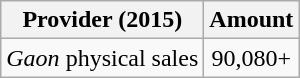<table class="wikitable">
<tr>
<th>Provider (2015)</th>
<th>Amount</th>
</tr>
<tr>
<td><em>Gaon</em> physical sales</td>
<td align="center">90,080+</td>
</tr>
</table>
